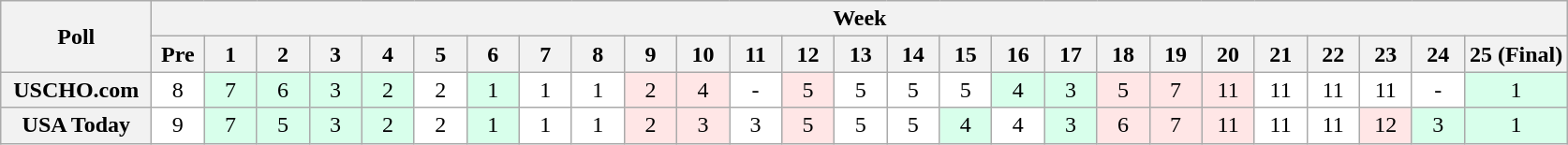<table class="wikitable" style="white-space:nowrap;">
<tr>
<th scope="col" width="100" rowspan="2">Poll</th>
<th colspan="27">Week</th>
</tr>
<tr>
<th scope="col" width="30">Pre</th>
<th scope="col" width="30">1</th>
<th scope="col" width="30">2</th>
<th scope="col" width="30">3</th>
<th scope="col" width="30">4</th>
<th scope="col" width="30">5</th>
<th scope="col" width="30">6</th>
<th scope="col" width="30">7</th>
<th scope="col" width="30">8</th>
<th scope="col" width="30">9</th>
<th scope="col" width="30">10</th>
<th scope="col" width="30">11</th>
<th scope="col" width="30">12</th>
<th scope="col" width="30">13</th>
<th scope="col" width="30">14</th>
<th scope="col" width="30">15</th>
<th scope="col" width="30">16</th>
<th scope="col" width="30">17</th>
<th scope="col" width="30">18</th>
<th scope="col" width="30">19</th>
<th scope="col" width="30">20</th>
<th scope="col" width="30">21</th>
<th scope="col" width="30">22</th>
<th scope="col" width="30">23</th>
<th scope="col" width="30">24</th>
<th scope="col" width="30">25 (Final)</th>
</tr>
<tr style="text-align:center;">
<th>USCHO.com</th>
<td bgcolor=FFFFFF>8</td>
<td bgcolor=D8FFEB>7</td>
<td bgcolor=D8FFEB>6</td>
<td bgcolor=D8FFEB>3 </td>
<td bgcolor=D8FFEB>2 </td>
<td bgcolor=FFFFFF>2 </td>
<td bgcolor=D8FFEB>1 </td>
<td bgcolor=FFFFFF>1 </td>
<td bgcolor=FFFFFF>1 </td>
<td bgcolor=FFE6E6>2 </td>
<td bgcolor=FFE6E6>4</td>
<td bgcolor=FFFFFF>-</td>
<td bgcolor=FFE6E6>5</td>
<td bgcolor=FFFFFF>5</td>
<td bgcolor=FFFFFF>5</td>
<td bgcolor=FFFFFF>5</td>
<td bgcolor=D8FFEB>4</td>
<td bgcolor=D8FFEB>3</td>
<td bgcolor=FFE6E6>5</td>
<td bgcolor=FFE6E6>7</td>
<td bgcolor=FFE6E6>11</td>
<td bgcolor=FFFFFF>11</td>
<td bgcolor=FFFFFF>11</td>
<td bgcolor=FFFFFF>11</td>
<td bgcolor=FFFFFF>-</td>
<td bgcolor=D8FFEB>1 </td>
</tr>
<tr style="text-align:center;">
<th>USA Today</th>
<td bgcolor=FFFFFF>9</td>
<td bgcolor=D8FFEB>7</td>
<td bgcolor=D8FFEB>5</td>
<td bgcolor=D8FFEB>3 </td>
<td bgcolor=D8FFEB>2 </td>
<td bgcolor=FFFFFF>2 </td>
<td bgcolor=D8FFEB>1 </td>
<td bgcolor=FFFFFF>1 </td>
<td bgcolor=FFFFFF>1 </td>
<td bgcolor=FFE6E6>2 </td>
<td bgcolor=FFE6E6>3</td>
<td bgcolor=FFFFFF>3</td>
<td bgcolor=FFE6E6>5</td>
<td bgcolor=FFFFFF>5</td>
<td bgcolor=FFFFFF>5</td>
<td bgcolor=D8FFEB>4</td>
<td bgcolor=FFFFFF>4</td>
<td bgcolor=D8FFEB>3 </td>
<td bgcolor=FFE6E6>6</td>
<td bgcolor=FFE6E6>7</td>
<td bgcolor=FFE6E6>11</td>
<td bgcolor=FFFFFF>11</td>
<td bgcolor=FFFFFF>11</td>
<td bgcolor=FFE6E6>12</td>
<td bgcolor=D8FFEB>3</td>
<td bgcolor=D8FFEB>1 </td>
</tr>
</table>
